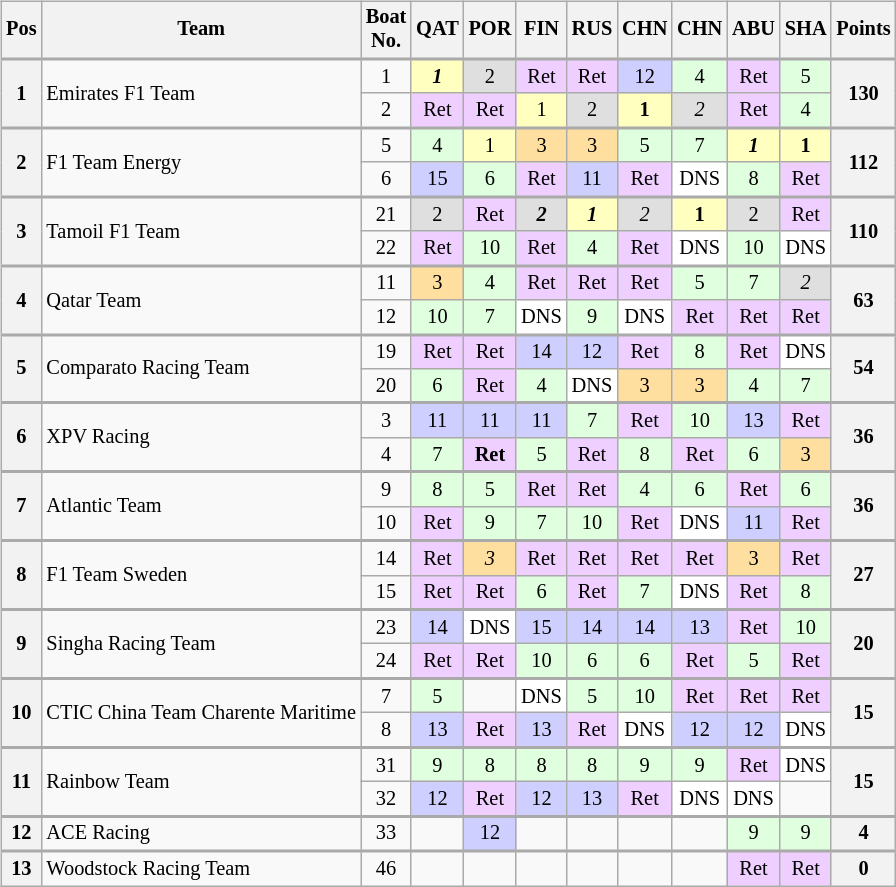<table>
<tr valign="top">
<td><br><table class="wikitable" style="font-size: 85%; text-align:center;">
<tr>
<th valign="middle">Pos</th>
<th valign="middle">Team</th>
<th valign="middle">Boat<br>No.</th>
<th>QAT<br></th>
<th>POR<br></th>
<th>FIN<br></th>
<th>RUS<br></th>
<th>CHN<br></th>
<th>CHN<br></th>
<th>ABU<br></th>
<th>SHA<br></th>
<th valign="middle">Points</th>
</tr>
<tr style="border-top:2px solid #aaaaaa">
<th rowspan=2>1</th>
<td rowspan=2 align=left> Emirates F1 Team</td>
<td>1</td>
<td style="background:#ffffbf;"><strong><em>1</em></strong></td>
<td style="background:#dfdfdf;">2</td>
<td style="background:#efcfff;">Ret</td>
<td style="background:#efcfff;">Ret</td>
<td style="background:#cfcfff;">12</td>
<td style="background:#dfffdf;">4</td>
<td style="background:#efcfff;">Ret</td>
<td style="background:#dfffdf;">5</td>
<th rowspan=2 align=center>130</th>
</tr>
<tr>
<td>2</td>
<td style="background:#efcfff;">Ret</td>
<td style="background:#efcfff;">Ret</td>
<td style="background:#ffffbf;">1</td>
<td style="background:#dfdfdf;">2</td>
<td style="background:#ffffbf;"><strong>1</strong></td>
<td style="background:#dfdfdf;"><em>2</em></td>
<td style="background:#efcfff;">Ret</td>
<td style="background:#dfffdf;">4</td>
</tr>
<tr style="border-top:2px solid #aaaaaa">
<th rowspan=2>2</th>
<td rowspan=2 align=left> F1 Team Energy</td>
<td>5</td>
<td style="background:#dfffdf;">4</td>
<td style="background:#ffffbf;">1</td>
<td style="background:#ffdf9f;">3</td>
<td style="background:#ffdf9f;">3</td>
<td style="background:#dfffdf;">5</td>
<td style="background:#dfffdf;">7</td>
<td style="background:#ffffbf;"><strong><em>1</em></strong></td>
<td style="background:#ffffbf;"><strong>1</strong></td>
<th rowspan=2 align=center>112</th>
</tr>
<tr>
<td>6</td>
<td style="background:#cfcfff;">15</td>
<td style="background:#dfffdf;">6</td>
<td style="background:#efcfff;">Ret</td>
<td style="background:#cfcfff;">11</td>
<td style="background:#efcfff;">Ret</td>
<td style="background:#ffffff;">DNS</td>
<td style="background:#dfffdf;">8</td>
<td style="background:#efcfff;">Ret</td>
</tr>
<tr style="border-top:2px solid #aaaaaa">
<th rowspan=2>3</th>
<td rowspan=2 align=left> Tamoil F1 Team</td>
<td>21</td>
<td style="background:#dfdfdf;">2</td>
<td style="background:#efcfff;">Ret</td>
<td style="background:#dfdfdf;"><strong><em>2</em></strong></td>
<td style="background:#ffffbf;"><strong><em>1</em></strong></td>
<td style="background:#dfdfdf;"><em>2</em></td>
<td style="background:#ffffbf;"><strong>1</strong></td>
<td style="background:#dfdfdf;">2</td>
<td style="background:#efcfff;">Ret</td>
<th rowspan=2 align=center>110</th>
</tr>
<tr>
<td>22</td>
<td style="background:#efcfff;">Ret</td>
<td style="background:#dfffdf;">10</td>
<td style="background:#efcfff;">Ret</td>
<td style="background:#dfffdf;">4</td>
<td style="background:#efcfff;">Ret</td>
<td style="background:#ffffff;">DNS</td>
<td style="background:#dfffdf;">10</td>
<td style="background:#ffffff;">DNS</td>
</tr>
<tr style="border-top:2px solid #aaaaaa">
<th rowspan=2>4</th>
<td rowspan=2 align=left> Qatar Team</td>
<td>11</td>
<td style="background:#ffdf9f;">3</td>
<td style="background:#dfffdf;">4</td>
<td style="background:#efcfff;">Ret</td>
<td style="background:#efcfff;">Ret</td>
<td style="background:#efcfff;">Ret</td>
<td style="background:#dfffdf;">5</td>
<td style="background:#dfffdf;">7</td>
<td style="background:#dfdfdf;"><em>2</em></td>
<th rowspan=2 align=center>63</th>
</tr>
<tr>
<td>12</td>
<td style="background:#dfffdf;">10</td>
<td style="background:#dfffdf;">7</td>
<td style="background:#ffffff;">DNS</td>
<td style="background:#dfffdf;">9</td>
<td style="background:#ffffff;">DNS</td>
<td style="background:#efcfff;">Ret</td>
<td style="background:#efcfff;">Ret</td>
<td style="background:#efcfff;">Ret</td>
</tr>
<tr style="border-top:2px solid #aaaaaa">
<th rowspan=2>5</th>
<td rowspan=2 align=left> Comparato Racing Team</td>
<td>19</td>
<td style="background:#efcfff;">Ret</td>
<td style="background:#efcfff;">Ret</td>
<td style="background:#cfcfff;">14</td>
<td style="background:#cfcfff;">12</td>
<td style="background:#efcfff;">Ret</td>
<td style="background:#dfffdf;">8</td>
<td style="background:#efcfff;">Ret</td>
<td style="background:#ffffff;">DNS</td>
<th rowspan=2 align=center>54</th>
</tr>
<tr>
<td>20</td>
<td style="background:#dfffdf;">6</td>
<td style="background:#efcfff;">Ret</td>
<td style="background:#dfffdf;">4</td>
<td style="background:#ffffff;">DNS</td>
<td style="background:#ffdf9f;">3</td>
<td style="background:#ffdf9f;">3</td>
<td style="background:#dfffdf;">4</td>
<td style="background:#dfffdf;">7</td>
</tr>
<tr style="border-top:2px solid #aaaaaa">
<th rowspan=2>6</th>
<td rowspan=2 align=left> XPV Racing</td>
<td>3</td>
<td style="background:#cfcfff;">11</td>
<td style="background:#cfcfff;">11</td>
<td style="background:#cfcfff;">11</td>
<td style="background:#dfffdf;">7</td>
<td style="background:#efcfff;">Ret</td>
<td style="background:#dfffdf;">10</td>
<td style="background:#cfcfff;">13</td>
<td style="background:#efcfff;">Ret</td>
<th rowspan=2 align=center>36</th>
</tr>
<tr>
<td>4</td>
<td style="background:#dfffdf;">7</td>
<td style="background:#efcfff;"><strong>Ret</strong></td>
<td style="background:#dfffdf;">5</td>
<td style="background:#efcfff;">Ret</td>
<td style="background:#dfffdf;">8</td>
<td style="background:#efcfff;">Ret</td>
<td style="background:#dfffdf;">6</td>
<td style="background:#ffdf9f;">3</td>
</tr>
<tr style="border-top:2px solid #aaaaaa">
<th rowspan=2>7</th>
<td rowspan=2 align=left> Atlantic Team</td>
<td>9</td>
<td style="background:#dfffdf;">8</td>
<td style="background:#dfffdf;">5</td>
<td style="background:#efcfff;">Ret</td>
<td style="background:#efcfff;">Ret</td>
<td style="background:#dfffdf;">4</td>
<td style="background:#dfffdf;">6</td>
<td style="background:#efcfff;">Ret</td>
<td style="background:#dfffdf;">6</td>
<th rowspan=2 align=center>36</th>
</tr>
<tr>
<td>10</td>
<td style="background:#efcfff;">Ret</td>
<td style="background:#dfffdf;">9</td>
<td style="background:#dfffdf;">7</td>
<td style="background:#dfffdf;">10</td>
<td style="background:#efcfff;">Ret</td>
<td style="background:#ffffff;">DNS</td>
<td style="background:#cfcfff;">11</td>
<td style="background:#efcfff;">Ret</td>
</tr>
<tr style="border-top:2px solid #aaaaaa">
<th rowspan=2>8</th>
<td rowspan=2 align=left> F1 Team Sweden</td>
<td>14</td>
<td style="background:#efcfff;">Ret</td>
<td style="background:#ffdf9f;"><em>3</em></td>
<td style="background:#efcfff;">Ret</td>
<td style="background:#efcfff;">Ret</td>
<td style="background:#efcfff;">Ret</td>
<td style="background:#efcfff;">Ret</td>
<td style="background:#ffdf9f;">3</td>
<td style="background:#efcfff;">Ret</td>
<th rowspan=2 align=center>27</th>
</tr>
<tr>
<td>15</td>
<td style="background:#efcfff;">Ret</td>
<td style="background:#efcfff;">Ret</td>
<td style="background:#dfffdf;">6</td>
<td style="background:#efcfff;">Ret</td>
<td style="background:#dfffdf;">7</td>
<td style="background:#ffffff;">DNS</td>
<td style="background:#efcfff;">Ret</td>
<td style="background:#dfffdf;">8</td>
</tr>
<tr style="border-top:2px solid #aaaaaa">
<th rowspan=2>9</th>
<td rowspan=2 align=left> Singha Racing Team</td>
<td>23</td>
<td style="background:#cfcfff;">14</td>
<td style="background:#ffffff;">DNS</td>
<td style="background:#cfcfff;">15</td>
<td style="background:#cfcfff;">14</td>
<td style="background:#cfcfff;">14</td>
<td style="background:#cfcfff;">13</td>
<td style="background:#efcfff;">Ret</td>
<td style="background:#dfffdf;">10</td>
<th rowspan=2 align=center>20</th>
</tr>
<tr>
<td>24</td>
<td style="background:#efcfff;">Ret</td>
<td style="background:#efcfff;">Ret</td>
<td style="background:#dfffdf;">10</td>
<td style="background:#dfffdf;">6</td>
<td style="background:#dfffdf;">6</td>
<td style="background:#efcfff;">Ret</td>
<td style="background:#dfffdf;">5</td>
<td style="background:#efcfff;">Ret</td>
</tr>
<tr style="border-top:2px solid #aaaaaa">
<th rowspan=2>10</th>
<td rowspan=2 align=left> CTIC China Team Charente Maritime</td>
<td>7</td>
<td style="background:#dfffdf;">5</td>
<td></td>
<td style="background:#ffffff;">DNS</td>
<td style="background:#dfffdf;">5</td>
<td style="background:#dfffdf;">10</td>
<td style="background:#efcfff;">Ret</td>
<td style="background:#efcfff;">Ret</td>
<td style="background:#efcfff;">Ret</td>
<th rowspan=2 align=center>15</th>
</tr>
<tr>
<td>8</td>
<td style="background:#cfcfff;">13</td>
<td style="background:#efcfff;">Ret</td>
<td style="background:#cfcfff;">13</td>
<td style="background:#efcfff;">Ret</td>
<td style="background:#ffffff;">DNS</td>
<td style="background:#cfcfff;">12</td>
<td style="background:#cfcfff;">12</td>
<td style="background:#ffffff;">DNS</td>
</tr>
<tr style="border-top:2px solid #aaaaaa">
<th rowspan=2>11</th>
<td rowspan=2 align=left> Rainbow Team</td>
<td>31</td>
<td style="background:#dfffdf;">9</td>
<td style="background:#dfffdf;">8</td>
<td style="background:#dfffdf;">8</td>
<td style="background:#dfffdf;">8</td>
<td style="background:#dfffdf;">9</td>
<td style="background:#dfffdf;">9</td>
<td style="background:#efcfff;">Ret</td>
<td style="background:#ffffff;">DNS</td>
<th rowspan=2 align=center>15</th>
</tr>
<tr>
<td>32</td>
<td style="background:#cfcfff;">12</td>
<td style="background:#efcfff;">Ret</td>
<td style="background:#cfcfff;">12</td>
<td style="background:#cfcfff;">13</td>
<td style="background:#efcfff;">Ret</td>
<td style="background:#ffffff;">DNS</td>
<td style="background:#ffffff;">DNS</td>
<td></td>
</tr>
<tr style="border-top:2px solid #aaaaaa">
<th>12</th>
<td align=left> ACE Racing</td>
<td>33</td>
<td></td>
<td style="background:#cfcfff;">12</td>
<td></td>
<td></td>
<td></td>
<td></td>
<td style="background:#dfffdf;">9</td>
<td style="background:#dfffdf;">9</td>
<th align=center>4</th>
</tr>
<tr style="border-top:2px solid #aaaaaa">
<th>13</th>
<td align=left> Woodstock Racing Team</td>
<td>46</td>
<td></td>
<td></td>
<td></td>
<td></td>
<td></td>
<td></td>
<td style="background:#efcfff;">Ret</td>
<td style="background:#efcfff;">Ret</td>
<th align=center>0</th>
</tr>
</table>
</td>
<td><br>
<br></td>
</tr>
</table>
